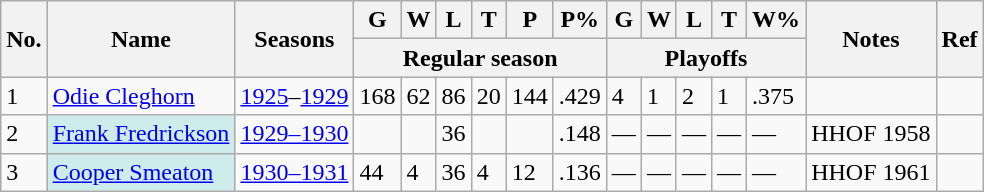<table class="wikitable" style="text-align:left">
<tr>
<th rowspan="2">No.</th>
<th rowspan="2">Name</th>
<th rowspan="2">Seasons</th>
<th>G</th>
<th>W</th>
<th>L</th>
<th>T</th>
<th>P</th>
<th>P%</th>
<th>G</th>
<th>W</th>
<th>L</th>
<th>T</th>
<th>W%</th>
<th rowspan="2" class="unsortable">Notes</th>
<th rowspan="2" class="unsortable">Ref</th>
</tr>
<tr class="unsortable">
<th colspan="6">Regular season</th>
<th colspan="5">Playoffs</th>
</tr>
<tr>
<td>1</td>
<td><a href='#'>Odie Cleghorn</a></td>
<td><a href='#'>1925</a>–<a href='#'>1929</a></td>
<td>168</td>
<td>62</td>
<td>86</td>
<td>20</td>
<td>144</td>
<td>.429</td>
<td>4</td>
<td>1</td>
<td>2</td>
<td>1</td>
<td>.375</td>
<td></td>
<td></td>
</tr>
<tr>
<td>2</td>
<td bgcolor="#CFECEC"><a href='#'>Frank Fredrickson</a></td>
<td><a href='#'>1929–1930</a></td>
<td></td>
<td></td>
<td>36</td>
<td></td>
<td></td>
<td>.148</td>
<td>—</td>
<td>—</td>
<td>—</td>
<td>—</td>
<td>—</td>
<td>HHOF 1958</td>
<td></td>
</tr>
<tr>
<td>3</td>
<td bgcolor="#CFECEC"><a href='#'>Cooper Smeaton</a></td>
<td><a href='#'>1930–1931</a></td>
<td>44</td>
<td>4</td>
<td>36</td>
<td>4</td>
<td>12</td>
<td>.136</td>
<td>—</td>
<td>—</td>
<td>—</td>
<td>—</td>
<td>—</td>
<td>HHOF 1961</td>
<td></td>
</tr>
</table>
